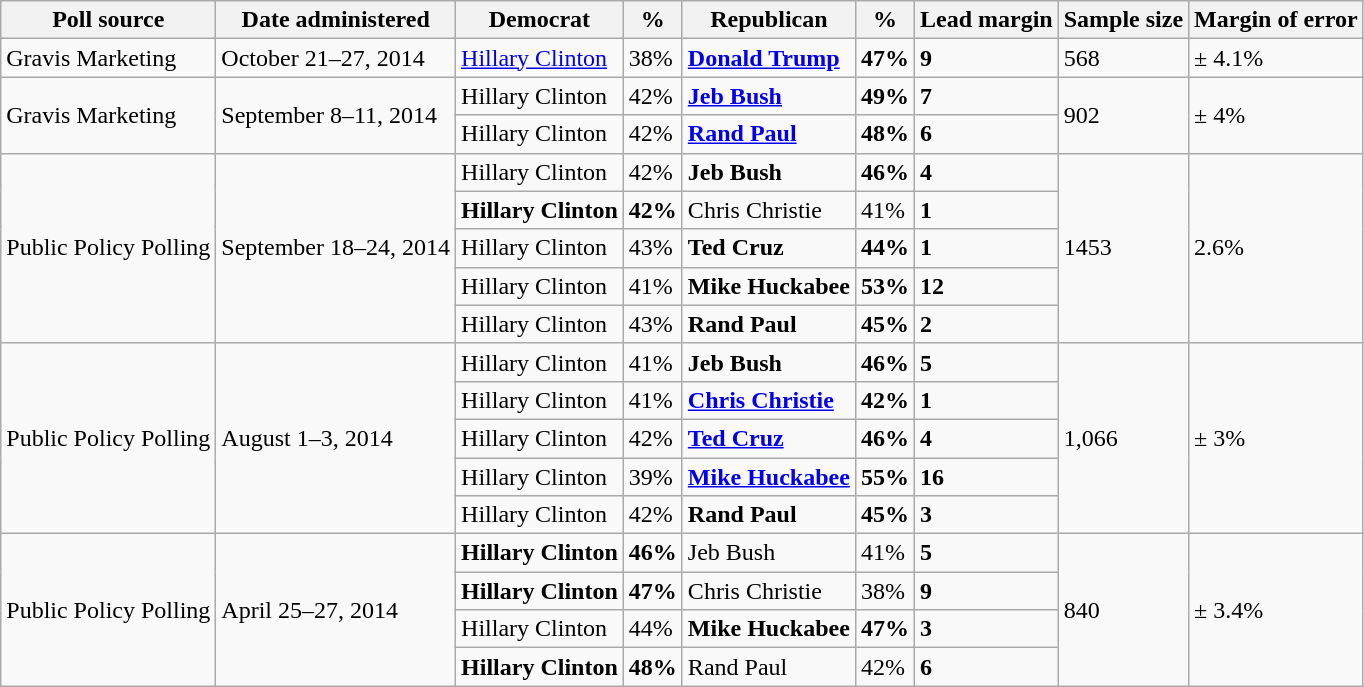<table class="wikitable">
<tr valign=bottom>
<th>Poll source</th>
<th>Date administered</th>
<th>Democrat</th>
<th>%</th>
<th>Republican</th>
<th>%</th>
<th>Lead margin</th>
<th>Sample size</th>
<th>Margin of error</th>
</tr>
<tr>
<td>Gravis Marketing</td>
<td>October 21–27, 2014</td>
<td><a href='#'>Hillary Clinton</a></td>
<td>38%</td>
<td><strong><a href='#'>Donald Trump</a></strong></td>
<td><strong>47%</strong></td>
<td><strong>9</strong></td>
<td>568</td>
<td>± 4.1%</td>
</tr>
<tr>
<td rowspan=2>Gravis Marketing</td>
<td rowspan=2>September 8–11, 2014</td>
<td>Hillary Clinton</td>
<td>42%</td>
<td><strong><a href='#'>Jeb Bush</a></strong></td>
<td><strong>49%</strong></td>
<td><strong>7</strong></td>
<td rowspan=2>902</td>
<td rowspan=2>± 4%</td>
</tr>
<tr>
<td>Hillary Clinton</td>
<td>42%</td>
<td><strong><a href='#'>Rand Paul</a></strong></td>
<td><strong>48%</strong></td>
<td><strong>6</strong></td>
</tr>
<tr>
<td rowspan="5">Public Policy Polling</td>
<td rowspan="5">September 18–24, 2014</td>
<td>Hillary Clinton</td>
<td>42%</td>
<td><strong>Jeb Bush</strong></td>
<td><strong>46%</strong></td>
<td><strong>4</strong></td>
<td rowspan="5">1453</td>
<td rowspan="5">2.6%</td>
</tr>
<tr>
<td><strong>Hillary Clinton</strong></td>
<td><strong>42%</strong></td>
<td>Chris Christie</td>
<td>41%</td>
<td><strong>1</strong></td>
</tr>
<tr>
<td>Hillary Clinton</td>
<td>43%</td>
<td><strong>Ted Cruz</strong></td>
<td><strong>44%</strong></td>
<td><strong>1</strong></td>
</tr>
<tr>
<td>Hillary Clinton</td>
<td>41%</td>
<td><strong>Mike Huckabee</strong></td>
<td><strong>53%</strong></td>
<td><strong>12</strong></td>
</tr>
<tr>
<td>Hillary Clinton</td>
<td>43%</td>
<td><strong>Rand Paul</strong></td>
<td><strong>45%</strong></td>
<td><strong>2</strong></td>
</tr>
<tr>
<td rowspan="5">Public Policy Polling</td>
<td rowspan=5>August 1–3, 2014</td>
<td>Hillary Clinton</td>
<td>41%</td>
<td><strong>Jeb Bush</strong></td>
<td><strong>46%</strong></td>
<td><strong>5</strong></td>
<td rowspan=5>1,066</td>
<td rowspan=5>± 3%</td>
</tr>
<tr>
<td>Hillary Clinton</td>
<td>41%</td>
<td><strong><a href='#'>Chris Christie</a></strong></td>
<td><strong>42%</strong></td>
<td><strong>1</strong></td>
</tr>
<tr>
<td>Hillary Clinton</td>
<td>42%</td>
<td><strong><a href='#'>Ted Cruz</a></strong></td>
<td><strong>46%</strong></td>
<td><strong>4</strong></td>
</tr>
<tr>
<td>Hillary Clinton</td>
<td>39%</td>
<td><strong><a href='#'>Mike Huckabee</a></strong></td>
<td><strong>55%</strong></td>
<td><strong>16</strong></td>
</tr>
<tr>
<td>Hillary Clinton</td>
<td>42%</td>
<td><strong>Rand Paul</strong></td>
<td><strong>45%</strong></td>
<td><strong>3</strong></td>
</tr>
<tr>
<td rowspan="4">Public Policy Polling</td>
<td rowspan=4>April 25–27, 2014</td>
<td><strong>Hillary Clinton</strong></td>
<td><strong>46%</strong></td>
<td>Jeb Bush</td>
<td>41%</td>
<td><strong>5</strong></td>
<td rowspan=4>840</td>
<td rowspan=4>± 3.4%</td>
</tr>
<tr>
<td><strong>Hillary Clinton</strong></td>
<td><strong>47%</strong></td>
<td>Chris Christie</td>
<td>38%</td>
<td><strong>9</strong></td>
</tr>
<tr>
<td>Hillary Clinton</td>
<td>44%</td>
<td><strong>Mike Huckabee</strong></td>
<td><strong>47%</strong></td>
<td><strong>3</strong></td>
</tr>
<tr>
<td><strong>Hillary Clinton</strong></td>
<td><strong>48%</strong></td>
<td>Rand Paul</td>
<td>42%</td>
<td><strong>6</strong></td>
</tr>
</table>
